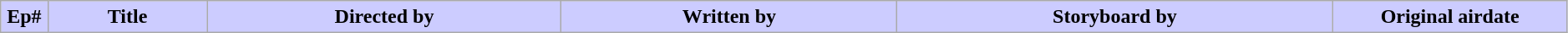<table class="wikitable" width=99%>
<tr>
<th style="background: #CCF" width="3%">Ep#</th>
<th style="background: #CCF">Title</th>
<th style="background: #CCF">Directed by </th>
<th style="background: #CCF">Written by</th>
<th style="background: #CCF">Storyboard by </th>
<th style="background: #CCF" width="15%">Original airdate<br></th>
</tr>
</table>
